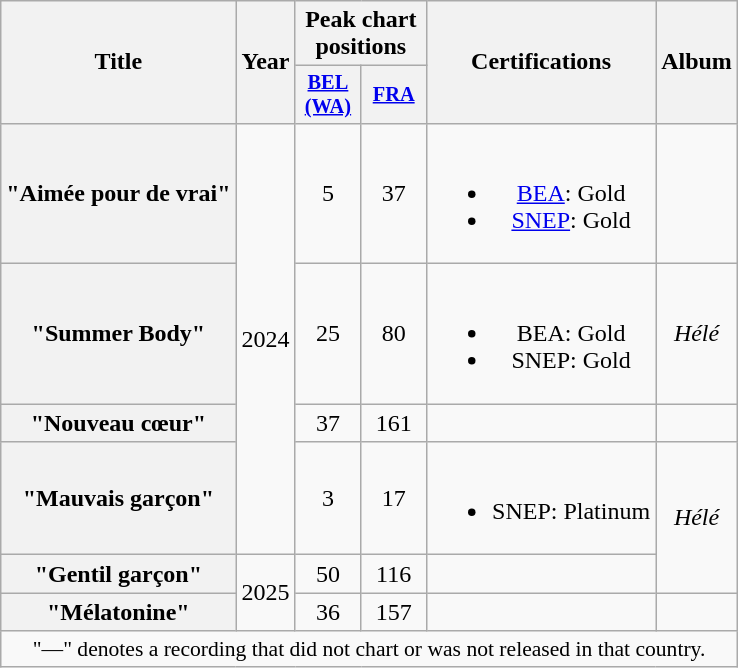<table class="wikitable plainrowheaders" style="text-align:center;">
<tr>
<th scope="col" rowspan="2">Title</th>
<th scope="col" rowspan="2">Year</th>
<th scope="col" colspan="2">Peak chart positions</th>
<th scope="col" rowspan="2">Certifications</th>
<th scope="col" rowspan="2">Album</th>
</tr>
<tr>
<th scope="col" style="width:2.75em;font-size:85%;"><a href='#'>BEL<br>(WA)</a><br></th>
<th scope="col" style="width:2.75em;font-size:85%;"><a href='#'>FRA</a><br></th>
</tr>
<tr>
<th scope="row">"Aimée pour de vrai"</th>
<td rowspan="4">2024</td>
<td>5</td>
<td>37</td>
<td><br><ul><li><a href='#'>BEA</a>: Gold</li><li><a href='#'>SNEP</a>: Gold</li></ul></td>
<td></td>
</tr>
<tr>
<th scope="row">"Summer Body"</th>
<td>25</td>
<td>80</td>
<td><br><ul><li>BEA: Gold</li><li>SNEP: Gold</li></ul></td>
<td><em>Hélé</em></td>
</tr>
<tr>
<th scope="row">"Nouveau cœur"</th>
<td>37</td>
<td>161</td>
<td></td>
<td></td>
</tr>
<tr>
<th scope="row">"Mauvais garçon"</th>
<td>3</td>
<td>17</td>
<td><br><ul><li>SNEP: Platinum</li></ul></td>
<td rowspan="2"><em>Hélé</em></td>
</tr>
<tr>
<th scope="row">"Gentil garçon"</th>
<td rowspan="2">2025</td>
<td>50</td>
<td>116</td>
<td></td>
</tr>
<tr>
<th scope="row">"Mélatonine"</th>
<td>36</td>
<td>157</td>
<td></td>
<td></td>
</tr>
<tr>
<td colspan="14" style="font-size:90%">"—" denotes a recording that did not chart or was not released in that country.</td>
</tr>
</table>
